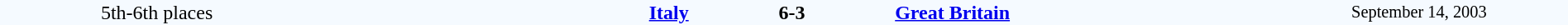<table style="width: 100%; background:#F5FAFF;" cellspacing="0">
<tr>
<td align=center rowspan=3 width=20%>5th-6th places</td>
</tr>
<tr>
<td width=24% align=right><strong><a href='#'>Italy</a></strong></td>
<td align=center width=13%><strong>6-3</strong></td>
<td width=24%><strong><a href='#'>Great Britain</a></strong></td>
<td style=font-size:85% rowspan=3 align=center>September 14, 2003</td>
</tr>
</table>
